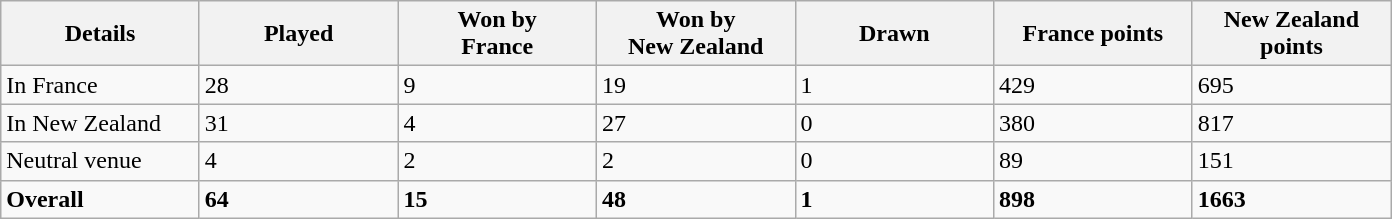<table class="wikitable sortable">
<tr>
<th width="125">Details</th>
<th width="125">Played</th>
<th width="125">Won by<br>France</th>
<th width="125">Won by<br>New Zealand</th>
<th width="125">Drawn</th>
<th width="125">France points</th>
<th width="125">New Zealand points</th>
</tr>
<tr>
<td>In France</td>
<td>28</td>
<td>9</td>
<td>19</td>
<td>1</td>
<td>429</td>
<td>695</td>
</tr>
<tr>
<td>In New Zealand</td>
<td>31</td>
<td>4</td>
<td>27</td>
<td>0</td>
<td>380</td>
<td>817</td>
</tr>
<tr>
<td>Neutral venue</td>
<td>4</td>
<td>2</td>
<td>2</td>
<td>0</td>
<td>89</td>
<td>151</td>
</tr>
<tr class="sortbottom">
<td><strong>Overall</strong></td>
<td><strong>64</strong></td>
<td><strong>15</strong></td>
<td><strong>48</strong></td>
<td><strong>1</strong></td>
<td><strong>898</strong></td>
<td><strong>1663</strong></td>
</tr>
</table>
